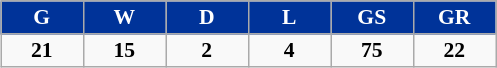<table align=center border=1 cellpadding="2" cellspacing="0" style="background: #f9f9f9; border: 1px #aaa solid; border-collapse: collapse; font-size: 90%; text-align: center;">
<tr bgcolor=003399 style="color:white;">
<th width=50px>G</th>
<th width=50px>W</th>
<th width=50px>D</th>
<th width=50px>L</th>
<th width=50px>GS</th>
<th width=50px>GR</th>
</tr>
<tr>
<th>21</th>
<th>15</th>
<th>2</th>
<th>4</th>
<th>75</th>
<th>22</th>
</tr>
</table>
